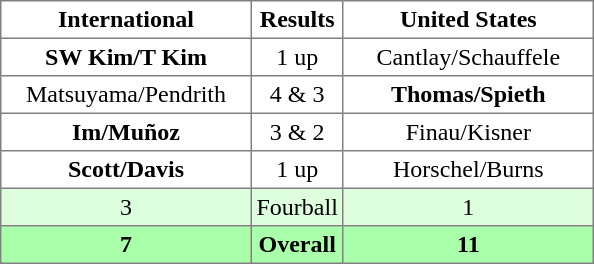<table border="1" cellpadding="3" style="border-collapse:collapse; text-align:center;">
<tr>
<th width="160">International</th>
<th>Results</th>
<th width="160">United States</th>
</tr>
<tr>
<td><strong>SW Kim/T Kim</strong></td>
<td>1 up</td>
<td>Cantlay/Schauffele</td>
</tr>
<tr>
<td>Matsuyama/Pendrith</td>
<td>4 & 3</td>
<td><strong>Thomas/Spieth</strong></td>
</tr>
<tr>
<td><strong>Im/Muñoz</strong></td>
<td>3 & 2</td>
<td>Finau/Kisner</td>
</tr>
<tr>
<td><strong>Scott/Davis</strong></td>
<td>1 up</td>
<td>Horschel/Burns</td>
</tr>
<tr style="background:#ddffdd;">
<td>3</td>
<td>Fourball</td>
<td>1</td>
</tr>
<tr style="background:#aaffaa;">
<th>7</th>
<th>Overall</th>
<th>11</th>
</tr>
</table>
